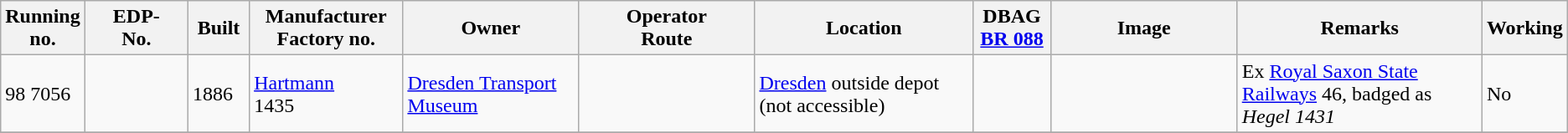<table class="wikitable" style="width="100%"; border:solid 1px #AAAAAA; background:#e3e3e3;">
<tr>
<th width="5%">Running<br>no.</th>
<th width="7%">EDP-<br>No.</th>
<th width="4%">Built</th>
<th width="10%">Manufacturer<br>Factory no.</th>
<th width="12%">Owner</th>
<th width="12%">Operator<br>Route</th>
<th width="15%">Location</th>
<th width="5%">DBAG<br><a href='#'>BR 088</a></th>
<th width="13%">Image</th>
<th width="20%">Remarks</th>
<th width="8%">Working</th>
</tr>
<tr>
<td>98 7056</td>
<td></td>
<td>1886</td>
<td><a href='#'>Hartmann</a><br>1435</td>
<td><a href='#'>Dresden Transport Museum</a></td>
<td></td>
<td><a href='#'>Dresden</a> outside depot<br>(not accessible)</td>
<td></td>
<td></td>
<td>Ex <a href='#'>Royal Saxon State Railways</a> 46, badged as <em>Hegel 1431</em></td>
<td>No</td>
</tr>
<tr>
</tr>
</table>
